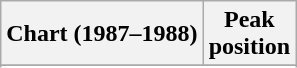<table class="wikitable sortable plainrowheaders" style="text-align:center">
<tr>
<th>Chart (1987–1988)</th>
<th>Peak<br>position</th>
</tr>
<tr>
</tr>
<tr>
</tr>
</table>
